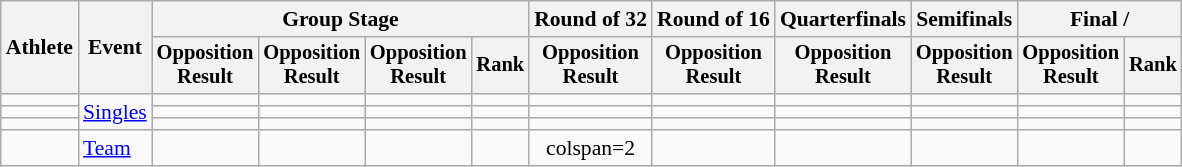<table class="wikitable" style="font-size:90%">
<tr>
<th rowspan=2>Athlete</th>
<th rowspan=2>Event</th>
<th colspan=4>Group Stage</th>
<th>Round of 32</th>
<th>Round of 16</th>
<th>Quarterfinals</th>
<th>Semifinals</th>
<th colspan=2>Final / </th>
</tr>
<tr style="font-size:95%">
<th>Opposition<br>Result</th>
<th>Opposition<br>Result</th>
<th>Opposition<br>Result</th>
<th>Rank</th>
<th>Opposition<br>Result</th>
<th>Opposition<br>Result</th>
<th>Opposition<br>Result</th>
<th>Opposition<br>Result</th>
<th>Opposition<br>Result</th>
<th>Rank</th>
</tr>
<tr align=center>
<td align=left></td>
<td align=left rowspan=3><a href='#'>Singles</a></td>
<td></td>
<td></td>
<td></td>
<td></td>
<td></td>
<td></td>
<td></td>
<td></td>
<td></td>
<td></td>
</tr>
<tr align=center>
<td align=left></td>
<td></td>
<td></td>
<td></td>
<td></td>
<td></td>
<td></td>
<td></td>
<td></td>
<td></td>
<td></td>
</tr>
<tr align=center>
<td align=left></td>
<td></td>
<td></td>
<td></td>
<td></td>
<td></td>
<td></td>
<td></td>
<td></td>
<td></td>
<td></td>
</tr>
<tr align=center>
<td align=left></td>
<td align=left><a href='#'>Team</a></td>
<td></td>
<td></td>
<td></td>
<td></td>
<td>colspan=2 </td>
<td></td>
<td></td>
<td></td>
<td></td>
</tr>
</table>
